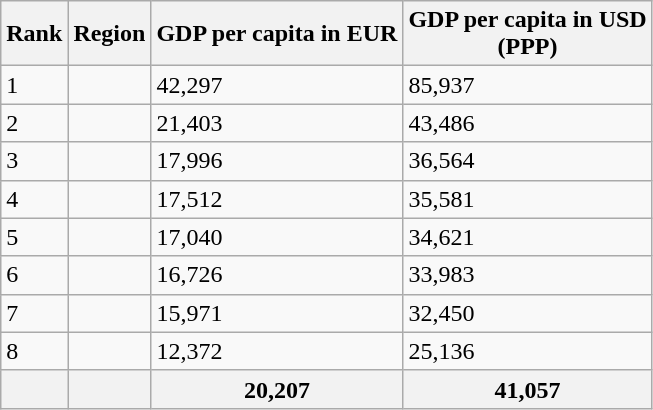<table class="wikitable sortable">
<tr>
<th>Rank</th>
<th>Region</th>
<th>GDP per capita in EUR</th>
<th>GDP per capita in USD<br>(PPP)</th>
</tr>
<tr>
<td>1</td>
<td></td>
<td>42,297</td>
<td>85,937</td>
</tr>
<tr>
<td>2</td>
<td></td>
<td>21,403</td>
<td>43,486</td>
</tr>
<tr>
<td>3</td>
<td></td>
<td>17,996</td>
<td>36,564</td>
</tr>
<tr>
<td>4</td>
<td></td>
<td>17,512</td>
<td>35,581</td>
</tr>
<tr>
<td>5</td>
<td></td>
<td>17,040</td>
<td>34,621</td>
</tr>
<tr>
<td>6</td>
<td></td>
<td>16,726</td>
<td>33,983</td>
</tr>
<tr>
<td>7</td>
<td></td>
<td>15,971</td>
<td>32,450</td>
</tr>
<tr>
<td>8</td>
<td></td>
<td>12,372</td>
<td>25,136</td>
</tr>
<tr>
<th></th>
<th></th>
<th>20,207</th>
<th>41,057</th>
</tr>
</table>
